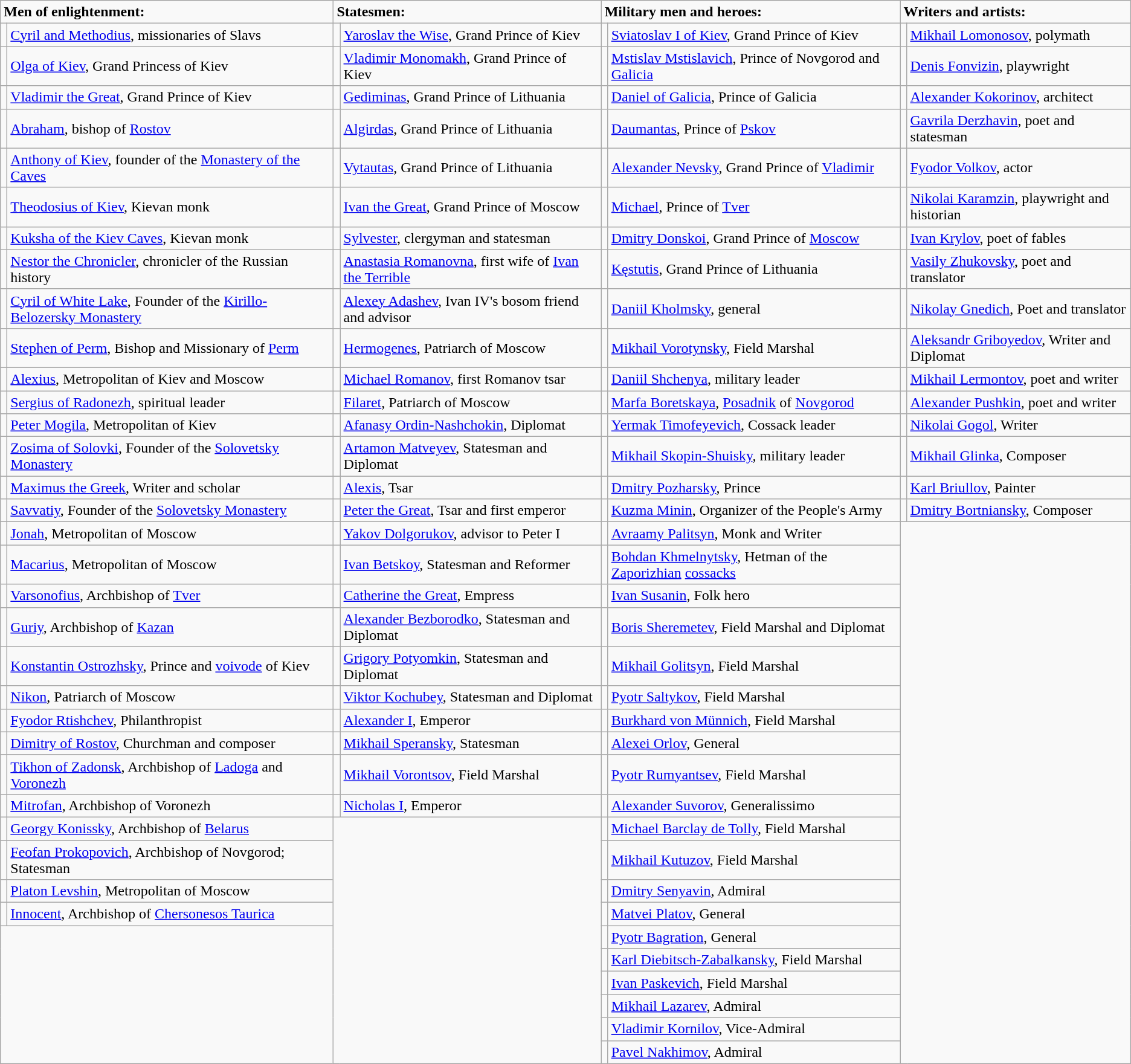<table class="wikitable noresize">
<tr>
<td colspan="2"><strong>Men of enlightenment:</strong></td>
<td colspan="2"><strong>Statesmen:</strong></td>
<td colspan="2"><strong>Military men and heroes:</strong></td>
<td colspan="2"><strong>Writers and artists:</strong></td>
</tr>
<tr>
<td></td>
<td><a href='#'>Cyril and Methodius</a>, missionaries of Slavs</td>
<td></td>
<td><a href='#'>Yaroslav the Wise</a>, Grand Prince of Kiev</td>
<td></td>
<td><a href='#'>Sviatoslav I of Kiev</a>, Grand Prince of Kiev</td>
<td></td>
<td><a href='#'>Mikhail Lomonosov</a>, polymath</td>
</tr>
<tr>
<td></td>
<td><a href='#'>Olga of Kiev</a>, Grand Princess of Kiev</td>
<td></td>
<td><a href='#'>Vladimir Monomakh</a>, Grand Prince of Kiev</td>
<td></td>
<td><a href='#'>Mstislav Mstislavich</a>, Prince of Novgorod and <a href='#'>Galicia</a></td>
<td></td>
<td><a href='#'>Denis Fonvizin</a>, playwright</td>
</tr>
<tr>
<td></td>
<td><a href='#'>Vladimir the Great</a>, Grand Prince of Kiev</td>
<td></td>
<td><a href='#'>Gediminas</a>, Grand Prince of Lithuania</td>
<td></td>
<td><a href='#'>Daniel of Galicia</a>, Prince of Galicia</td>
<td></td>
<td><a href='#'>Alexander Kokorinov</a>, architect</td>
</tr>
<tr>
<td></td>
<td><a href='#'>Abraham</a>, bishop of <a href='#'>Rostov</a></td>
<td></td>
<td><a href='#'>Algirdas</a>, Grand Prince of Lithuania</td>
<td></td>
<td><a href='#'>Daumantas</a>, Prince of <a href='#'>Pskov</a></td>
<td></td>
<td><a href='#'>Gavrila Derzhavin</a>, poet and statesman</td>
</tr>
<tr>
<td></td>
<td><a href='#'>Anthony of Kiev</a>, founder of the <a href='#'>Monastery of the Caves</a></td>
<td></td>
<td><a href='#'>Vytautas</a>, Grand Prince of Lithuania</td>
<td></td>
<td><a href='#'>Alexander Nevsky</a>, Grand Prince of <a href='#'>Vladimir</a></td>
<td></td>
<td><a href='#'>Fyodor Volkov</a>, actor</td>
</tr>
<tr>
<td></td>
<td><a href='#'>Theodosius of Kiev</a>, Kievan monk</td>
<td></td>
<td><a href='#'>Ivan the Great</a>, Grand Prince of Moscow</td>
<td></td>
<td><a href='#'>Michael</a>, Prince of <a href='#'>Tver</a></td>
<td></td>
<td><a href='#'>Nikolai Karamzin</a>, playwright and historian</td>
</tr>
<tr>
<td></td>
<td><a href='#'>Kuksha of the Kiev Caves</a>, Kievan monk</td>
<td></td>
<td><a href='#'>Sylvester</a>, clergyman and statesman</td>
<td></td>
<td><a href='#'>Dmitry Donskoi</a>, Grand Prince of <a href='#'>Moscow</a></td>
<td></td>
<td><a href='#'>Ivan Krylov</a>, poet of fables</td>
</tr>
<tr>
<td></td>
<td><a href='#'>Nestor the Chronicler</a>, chronicler of the Russian history</td>
<td></td>
<td><a href='#'>Anastasia Romanovna</a>, first wife of <a href='#'>Ivan the Terrible</a></td>
<td></td>
<td><a href='#'>Kęstutis</a>, Grand Prince of Lithuania</td>
<td></td>
<td><a href='#'>Vasily Zhukovsky</a>, poet and translator</td>
</tr>
<tr>
<td></td>
<td><a href='#'>Cyril of White Lake</a>, Founder of the <a href='#'>Kirillo-Belozersky Monastery</a></td>
<td></td>
<td><a href='#'>Alexey Adashev</a>, Ivan IV's bosom friend and advisor</td>
<td></td>
<td><a href='#'>Daniil Kholmsky</a>, general</td>
<td></td>
<td><a href='#'>Nikolay Gnedich</a>, Poet and translator</td>
</tr>
<tr>
<td></td>
<td><a href='#'>Stephen of Perm</a>, Bishop and Missionary of <a href='#'>Perm</a></td>
<td></td>
<td><a href='#'>Hermogenes</a>, Patriarch of Moscow</td>
<td></td>
<td><a href='#'>Mikhail Vorotynsky</a>, Field Marshal</td>
<td></td>
<td><a href='#'>Aleksandr Griboyedov</a>, Writer and Diplomat</td>
</tr>
<tr>
<td></td>
<td><a href='#'>Alexius</a>, Metropolitan of Kiev and Moscow</td>
<td></td>
<td><a href='#'>Michael Romanov</a>, first Romanov tsar</td>
<td></td>
<td><a href='#'>Daniil Shchenya</a>, military leader</td>
<td></td>
<td><a href='#'>Mikhail Lermontov</a>, poet and writer</td>
</tr>
<tr>
<td></td>
<td><a href='#'>Sergius of Radonezh</a>, spiritual leader</td>
<td></td>
<td><a href='#'>Filaret</a>, Patriarch of Moscow</td>
<td></td>
<td><a href='#'>Marfa Boretskaya</a>, <a href='#'>Posadnik</a> of <a href='#'>Novgorod</a></td>
<td></td>
<td><a href='#'>Alexander Pushkin</a>, poet and writer</td>
</tr>
<tr>
<td></td>
<td><a href='#'>Peter Mogila</a>, Metropolitan of Kiev</td>
<td></td>
<td><a href='#'>Afanasy Ordin-Nashchokin</a>, Diplomat</td>
<td></td>
<td><a href='#'>Yermak Timofeyevich</a>, Cossack leader</td>
<td></td>
<td><a href='#'>Nikolai Gogol</a>, Writer</td>
</tr>
<tr>
<td></td>
<td><a href='#'>Zosima of Solovki</a>, Founder of the <a href='#'>Solovetsky Monastery</a></td>
<td></td>
<td><a href='#'>Artamon Matveyev</a>, Statesman and Diplomat</td>
<td></td>
<td><a href='#'>Mikhail Skopin-Shuisky</a>, military leader</td>
<td></td>
<td><a href='#'>Mikhail Glinka</a>, Composer</td>
</tr>
<tr>
<td></td>
<td><a href='#'>Maximus the Greek</a>, Writer and scholar</td>
<td></td>
<td><a href='#'>Alexis</a>, Tsar</td>
<td></td>
<td><a href='#'>Dmitry Pozharsky</a>, Prince</td>
<td></td>
<td><a href='#'>Karl Briullov</a>, Painter</td>
</tr>
<tr>
<td></td>
<td><a href='#'>Savvatiy</a>, Founder of the <a href='#'>Solovetsky Monastery</a></td>
<td></td>
<td><a href='#'>Peter the Great</a>, Tsar and first emperor</td>
<td></td>
<td><a href='#'>Kuzma Minin</a>, Organizer of the People's Army</td>
<td></td>
<td><a href='#'>Dmitry Bortniansky</a>, Composer</td>
</tr>
<tr>
<td></td>
<td><a href='#'>Jonah</a>, Metropolitan of Moscow</td>
<td></td>
<td><a href='#'>Yakov Dolgorukov</a>, advisor to Peter I</td>
<td></td>
<td><a href='#'>Avraamy Palitsyn</a>, Monk and Writer</td>
<td colspan = 2; rowspan = 20></td>
</tr>
<tr>
<td></td>
<td><a href='#'>Macarius</a>, Metropolitan of Moscow</td>
<td></td>
<td><a href='#'>Ivan Betskoy</a>, Statesman and Reformer</td>
<td></td>
<td><a href='#'>Bohdan Khmelnytsky</a>, Hetman of the <a href='#'>Zaporizhian</a> <a href='#'>cossacks</a></td>
</tr>
<tr>
<td></td>
<td><a href='#'>Varsonofius</a>, Archbishop of <a href='#'>Tver</a></td>
<td></td>
<td><a href='#'>Catherine the Great</a>, Empress</td>
<td></td>
<td><a href='#'>Ivan Susanin</a>, Folk hero</td>
</tr>
<tr>
<td></td>
<td><a href='#'>Guriy</a>, Archbishop of <a href='#'>Kazan</a></td>
<td></td>
<td><a href='#'>Alexander Bezborodko</a>, Statesman and Diplomat</td>
<td></td>
<td><a href='#'>Boris Sheremetev</a>, Field Marshal and Diplomat</td>
</tr>
<tr>
<td></td>
<td><a href='#'>Konstantin Ostrozhsky</a>, Prince and <a href='#'>voivode</a> of Kiev</td>
<td></td>
<td><a href='#'>Grigory Potyomkin</a>, Statesman and Diplomat</td>
<td></td>
<td><a href='#'>Mikhail Golitsyn</a>, Field Marshal</td>
</tr>
<tr>
<td></td>
<td><a href='#'>Nikon</a>, Patriarch of Moscow</td>
<td></td>
<td><a href='#'>Viktor Kochubey</a>, Statesman and Diplomat</td>
<td></td>
<td><a href='#'>Pyotr Saltykov</a>, Field Marshal</td>
</tr>
<tr>
<td></td>
<td><a href='#'>Fyodor Rtishchev</a>, Philanthropist</td>
<td></td>
<td><a href='#'>Alexander I</a>, Emperor</td>
<td></td>
<td><a href='#'>Burkhard von Münnich</a>, Field Marshal</td>
</tr>
<tr>
<td></td>
<td><a href='#'>Dimitry of Rostov</a>, Churchman and composer</td>
<td></td>
<td><a href='#'>Mikhail Speransky</a>, Statesman</td>
<td></td>
<td><a href='#'>Alexei Orlov</a>, General</td>
</tr>
<tr>
<td></td>
<td><a href='#'>Tikhon of Zadonsk</a>, Archbishop of <a href='#'>Ladoga</a> and <a href='#'>Voronezh</a></td>
<td></td>
<td><a href='#'>Mikhail Vorontsov</a>, Field Marshal</td>
<td></td>
<td><a href='#'>Pyotr Rumyantsev</a>, Field Marshal</td>
</tr>
<tr>
<td></td>
<td><a href='#'>Mitrofan</a>, Archbishop of Voronezh</td>
<td></td>
<td><a href='#'>Nicholas I</a>, Emperor</td>
<td></td>
<td><a href='#'>Alexander Suvorov</a>, Generalissimo</td>
</tr>
<tr>
<td></td>
<td><a href='#'>Georgy Konissky</a>, Archbishop of <a href='#'>Belarus</a></td>
<td colspan = 2; rowspan = 10></td>
<td></td>
<td><a href='#'>Michael Barclay de Tolly</a>, Field Marshal</td>
</tr>
<tr>
<td></td>
<td><a href='#'>Feofan Prokopovich</a>, Archbishop of Novgorod; Statesman</td>
<td></td>
<td><a href='#'>Mikhail Kutuzov</a>, Field Marshal</td>
</tr>
<tr>
<td></td>
<td><a href='#'>Platon Levshin</a>, Metropolitan of Moscow</td>
<td></td>
<td><a href='#'>Dmitry Senyavin</a>, Admiral</td>
</tr>
<tr>
<td></td>
<td><a href='#'>Innocent</a>, Archbishop of <a href='#'>Chersonesos Taurica</a></td>
<td></td>
<td><a href='#'>Matvei Platov</a>, General</td>
</tr>
<tr>
<td colspan = 2; rowspan = 6></td>
<td></td>
<td><a href='#'>Pyotr Bagration</a>, General</td>
</tr>
<tr>
<td></td>
<td><a href='#'>Karl Diebitsch-Zabalkansky</a>, Field Marshal</td>
</tr>
<tr>
<td></td>
<td><a href='#'>Ivan Paskevich</a>, Field Marshal</td>
</tr>
<tr>
<td></td>
<td><a href='#'>Mikhail Lazarev</a>, Admiral</td>
</tr>
<tr>
<td></td>
<td><a href='#'>Vladimir Kornilov</a>, Vice-Admiral</td>
</tr>
<tr>
<td></td>
<td><a href='#'>Pavel Nakhimov</a>, Admiral</td>
</tr>
</table>
